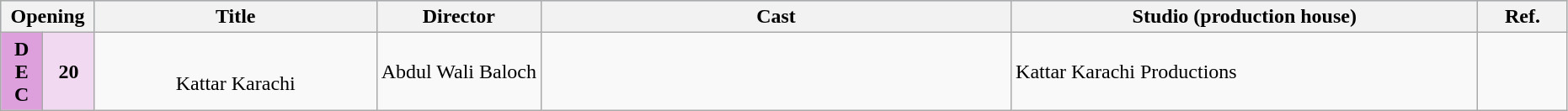<table class="wikitable">
<tr style="background:#b0e0e6;">
<th colspan="2" style="width:6%;">Opening</th>
<th style="width:18%;">Title</th>
<th style="width:10.5%;">Director</th>
<th style="width:30%;">Cast</th>
<th>Studio (production house)</th>
<th>Ref.</th>
</tr>
<tr December>
<td rowspan="1" style="text-align:center; background:plum; color:black;"><strong>D<br>E<br>C</strong></td>
<td style="text-align:center;background:#f1daf1;"><strong>20</strong></td>
<td style="text-align:center;"><br>Kattar Karachi</td>
<td>Abdul Wali Baloch</td>
<td></td>
<td>Kattar Karachi Productions</td>
<td></td>
</tr>
</table>
